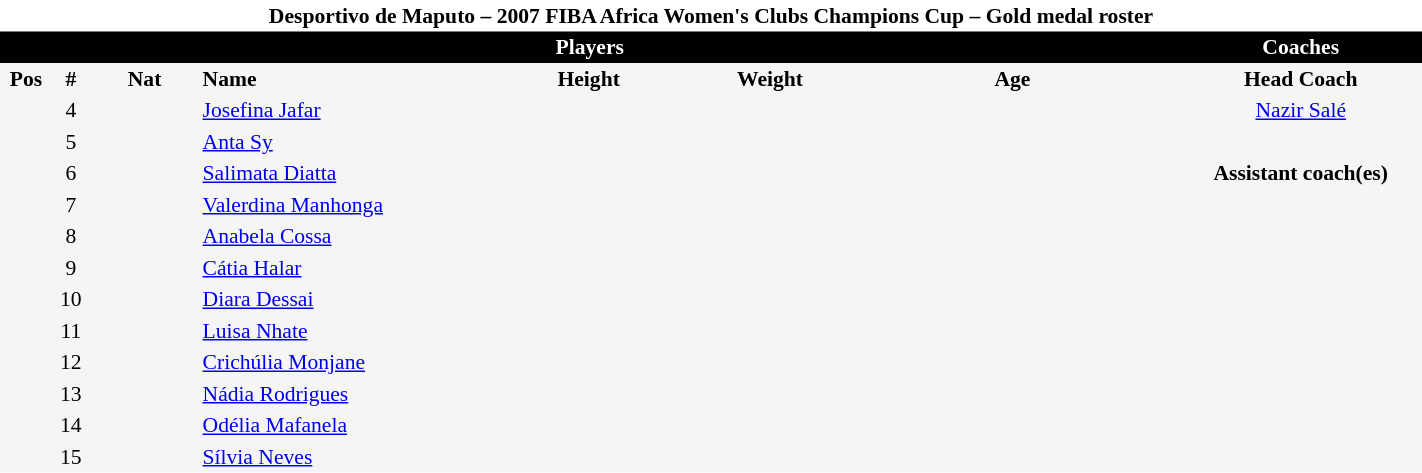<table border=0 cellpadding=2 cellspacing=0  |- bgcolor=#f5f5f5 style="text-align:center; font-size:90%;" width=75%>
<tr>
<td colspan="8" style="background: white; color: black"><strong>Desportivo de Maputo – 2007 FIBA Africa Women's Clubs Champions Cup – Gold medal roster</strong></td>
</tr>
<tr>
<td colspan="7" style="background: black; color: white"><strong>Players</strong></td>
<td style="background: black; color: white"><strong>Coaches</strong></td>
</tr>
<tr style="background=#f5f5f5; color: black">
<th width=5px>Pos</th>
<th width=5px>#</th>
<th width=50px>Nat</th>
<th width=135px align=left>Name</th>
<th width=100px>Height</th>
<th width=70px>Weight</th>
<th width=160px>Age</th>
<th width=115px>Head Coach</th>
</tr>
<tr>
<td></td>
<td>4</td>
<td></td>
<td align=left><a href='#'>Josefina Jafar</a></td>
<td></td>
<td></td>
<td><span></span></td>
<td> <a href='#'>Nazir Salé</a></td>
</tr>
<tr>
<td></td>
<td>5</td>
<td></td>
<td align=left><a href='#'>Anta Sy</a></td>
<td></td>
<td></td>
<td><span></span></td>
</tr>
<tr>
<td></td>
<td>6</td>
<td></td>
<td align=left><a href='#'>Salimata Diatta</a></td>
<td></td>
<td></td>
<td><span></span></td>
<td><strong>Assistant coach(es)</strong></td>
</tr>
<tr>
<td></td>
<td>7</td>
<td></td>
<td align=left><a href='#'>Valerdina Manhonga</a></td>
<td></td>
<td></td>
<td><span></span></td>
<td></td>
</tr>
<tr>
<td></td>
<td>8</td>
<td></td>
<td align=left><a href='#'>Anabela Cossa</a></td>
<td></td>
<td></td>
<td><span></span></td>
<td></td>
</tr>
<tr>
<td></td>
<td>9</td>
<td></td>
<td align=left><a href='#'>Cátia Halar</a></td>
<td></td>
<td></td>
<td><span></span></td>
</tr>
<tr>
<td></td>
<td>10</td>
<td></td>
<td align=left><a href='#'>Diara Dessai</a></td>
<td></td>
<td></td>
<td><span></span></td>
</tr>
<tr>
<td></td>
<td>11</td>
<td></td>
<td align=left><a href='#'>Luisa Nhate</a></td>
<td></td>
<td></td>
<td><span></span></td>
</tr>
<tr>
<td></td>
<td>12</td>
<td></td>
<td align=left><a href='#'>Crichúlia Monjane</a></td>
<td></td>
<td></td>
<td><span></span></td>
</tr>
<tr>
<td></td>
<td>13</td>
<td></td>
<td align=left><a href='#'>Nádia Rodrigues</a></td>
<td></td>
<td></td>
<td><span></span></td>
</tr>
<tr>
<td></td>
<td>14</td>
<td></td>
<td align=left><a href='#'>Odélia Mafanela</a></td>
<td></td>
<td></td>
<td><span></span></td>
</tr>
<tr>
<td></td>
<td>15</td>
<td></td>
<td align=left><a href='#'>Sílvia Neves</a></td>
<td></td>
<td></td>
<td><span></span></td>
</tr>
</table>
